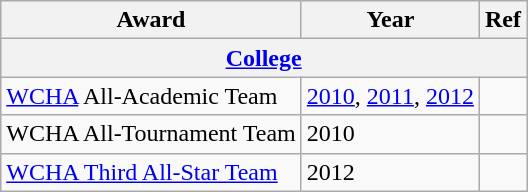<table class="wikitable">
<tr>
<th>Award</th>
<th>Year</th>
<th>Ref</th>
</tr>
<tr>
<th colspan="3"><a href='#'>College</a></th>
</tr>
<tr>
<td><a href='#'>WCHA</a> All-Academic Team</td>
<td><a href='#'>2010</a>, <a href='#'>2011</a>, <a href='#'>2012</a></td>
<td></td>
</tr>
<tr>
<td>WCHA All-Tournament Team</td>
<td>2010</td>
<td></td>
</tr>
<tr>
<td><a href='#'>WCHA Third All-Star Team</a></td>
<td>2012</td>
<td></td>
</tr>
</table>
